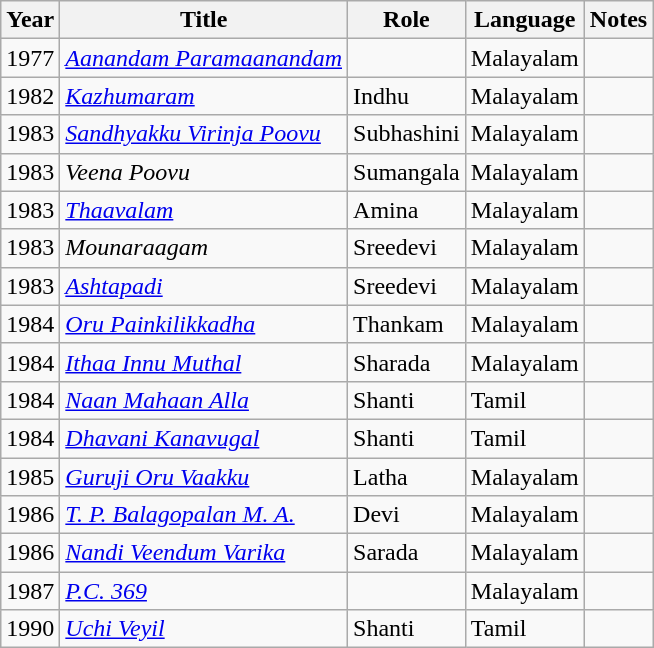<table class="wikitable">
<tr>
<th>Year</th>
<th>Title</th>
<th>Role</th>
<th>Language</th>
<th>Notes</th>
</tr>
<tr>
<td>1977</td>
<td><em><a href='#'>Aanandam Paramaanandam</a></em></td>
<td></td>
<td>Malayalam</td>
<td></td>
</tr>
<tr>
<td>1982</td>
<td><em><a href='#'>Kazhumaram</a></em></td>
<td>Indhu</td>
<td>Malayalam</td>
<td></td>
</tr>
<tr>
<td>1983</td>
<td><em><a href='#'>Sandhyakku Virinja Poovu</a></em></td>
<td>Subhashini</td>
<td>Malayalam</td>
<td></td>
</tr>
<tr>
<td>1983</td>
<td><em>Veena Poovu</em></td>
<td>Sumangala</td>
<td>Malayalam</td>
<td></td>
</tr>
<tr>
<td>1983</td>
<td><em><a href='#'>Thaavalam</a></em></td>
<td>Amina</td>
<td>Malayalam</td>
<td></td>
</tr>
<tr>
<td>1983</td>
<td><em>Mounaraagam</em></td>
<td>Sreedevi</td>
<td>Malayalam</td>
<td></td>
</tr>
<tr>
<td>1983</td>
<td><em><a href='#'>Ashtapadi</a></em></td>
<td>Sreedevi</td>
<td>Malayalam</td>
<td></td>
</tr>
<tr>
<td>1984</td>
<td><em><a href='#'>Oru Painkilikkadha</a></em></td>
<td>Thankam</td>
<td>Malayalam</td>
<td></td>
</tr>
<tr>
<td>1984</td>
<td><em><a href='#'>Ithaa Innu Muthal</a></em></td>
<td>Sharada</td>
<td>Malayalam</td>
<td></td>
</tr>
<tr>
<td>1984</td>
<td><em><a href='#'>Naan Mahaan Alla</a></em></td>
<td>Shanti</td>
<td>Tamil</td>
<td></td>
</tr>
<tr>
<td>1984</td>
<td><em><a href='#'>Dhavani Kanavugal</a></em></td>
<td>Shanti</td>
<td>Tamil</td>
<td></td>
</tr>
<tr>
<td>1985</td>
<td><em><a href='#'>Guruji Oru Vaakku</a></em></td>
<td>Latha</td>
<td>Malayalam</td>
<td></td>
</tr>
<tr>
<td>1986</td>
<td><em><a href='#'>T. P. Balagopalan M. A.</a></em></td>
<td>Devi</td>
<td>Malayalam</td>
<td></td>
</tr>
<tr>
<td>1986</td>
<td><em><a href='#'>Nandi Veendum Varika</a></em></td>
<td>Sarada</td>
<td>Malayalam</td>
<td></td>
</tr>
<tr>
<td>1987</td>
<td><em><a href='#'>P.C. 369</a></em></td>
<td></td>
<td>Malayalam</td>
<td></td>
</tr>
<tr>
<td>1990</td>
<td><em><a href='#'>Uchi Veyil</a></em></td>
<td>Shanti</td>
<td>Tamil</td>
<td></td>
</tr>
</table>
